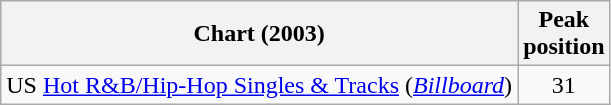<table Class = "wikitable sortable">
<tr>
<th>Chart (2003)</th>
<th>Peak<br>position</th>
</tr>
<tr>
<td>US <a href='#'>Hot R&B/Hip-Hop Singles & Tracks</a> (<em><a href='#'>Billboard</a></em>)</td>
<td align=center>31</td>
</tr>
</table>
